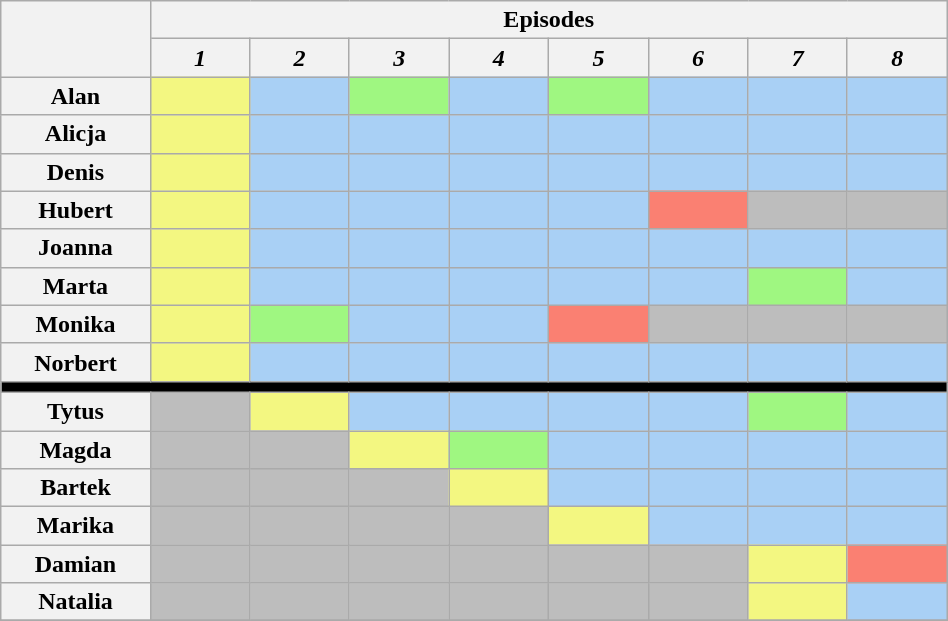<table class="wikitable" style="text-align:center; width:50%;">
<tr>
<th rowspan="2" style="width:15%;"></th>
<th colspan="8" style="text-align:center;">Episodes</th>
</tr>
<tr>
<th style="text-align:center; width:10%;"><em>1</em></th>
<th style="text-align:center; width:10%;"><em>2</em></th>
<th style="text-align:center; width:10%;"><em>3</em></th>
<th style="text-align:center; width:10%;"><em>4</em></th>
<th style="text-align:center; width:10%;"><em>5</em></th>
<th style="text-align:center; width:10%;"><em>6</em></th>
<th style="text-align:center; width:10%;"><em>7</em></th>
<th style="text-align:center; width:10%;"><em>8</em></th>
</tr>
<tr>
<th>Alan</th>
<td style="background:#F3F781;"></td>
<td style="background:#A9D0F5;"></td>
<td style="background:#9FF781;"></td>
<td style="background:#A9D0F5;"></td>
<td style="background:#9FF781;"></td>
<td style="background:#A9D0F5;"></td>
<td style="background:#A9D0F5;"></td>
<td style="background:#A9D0F5;"></td>
</tr>
<tr>
<th>Alicja</th>
<td style="background:#F3F781;"></td>
<td style="background:#A9D0F5;"></td>
<td style="background:#A9D0F5;"></td>
<td style="background:#A9D0F5;"></td>
<td style="background:#A9D0F5;"></td>
<td style="background:#A9D0F5;"></td>
<td style="background:#A9D0F5;"></td>
<td style="background:#A9D0F5;"></td>
</tr>
<tr>
<th>Denis</th>
<td style="background:#F3F781;"></td>
<td style="background:#A9D0F5;"></td>
<td style="background:#A9D0F5;"></td>
<td style="background:#A9D0F5;"></td>
<td style="background:#A9D0F5;"></td>
<td style="background:#A9D0F5;"></td>
<td style="background:#A9D0F5;"></td>
<td style="background:#A9D0F5;"></td>
</tr>
<tr>
<th>Hubert</th>
<td style="background:#F3F781;"></td>
<td style="background:#A9D0F5;"></td>
<td style="background:#A9D0F5;"></td>
<td style="background:#A9D0F5;"></td>
<td style="background:#A9D0F5;"></td>
<td style="background:#FA8072;"></td>
<td style="background:#BDBDBD;"></td>
<td style="background:#BDBDBD;"></td>
</tr>
<tr>
<th>Joanna</th>
<td style="background:#F3F781;"></td>
<td style="background:#A9D0F5;"></td>
<td style="background:#A9D0F5;"></td>
<td style="background:#A9D0F5;"></td>
<td style="background:#A9D0F5;"></td>
<td style="background:#A9D0F5;"></td>
<td style="background:#A9D0F5;"></td>
<td style="background:#A9D0F5;"></td>
</tr>
<tr>
<th>Marta</th>
<td style="background:#F3F781;"></td>
<td style="background:#A9D0F5;"></td>
<td style="background:#A9D0F5;"></td>
<td style="background:#A9D0F5;"></td>
<td style="background:#A9D0F5;"></td>
<td style="background:#A9D0F5;"></td>
<td style="background:#9FF781;"></td>
<td style="background:#A9D0F5;"></td>
</tr>
<tr>
<th>Monika</th>
<td style="background:#F3F781;"></td>
<td style="background:#9FF781;"></td>
<td style="background:#A9D0F5;"></td>
<td style="background:#A9D0F5;"></td>
<td style="background:#FA8072;"></td>
<td style="background:#BDBDBD;"></td>
<td style="background:#BDBDBD;"></td>
<td style="background:#BDBDBD;"></td>
</tr>
<tr>
<th>Norbert</th>
<td style="background:#F3F781;"></td>
<td style="background:#A9D0F5;"></td>
<td style="background:#A9D0F5;"></td>
<td style="background:#A9D0F5;"></td>
<td style="background:#A9D0F5;"></td>
<td style="background:#A9D0F5;"></td>
<td style="background:#A9D0F5;"></td>
<td style="background:#A9D0F5;"></td>
</tr>
<tr>
<th style="background:#000;" colspan="9"></th>
</tr>
<tr>
<th>Tytus</th>
<td style="background:#BDBDBD;"></td>
<td style="background:#F3F781;"></td>
<td style="background:#A9D0F5;"></td>
<td style="background:#A9D0F5;"></td>
<td style="background:#A9D0F5;"></td>
<td style="background:#A9D0F5;"></td>
<td style="background:#9FF781;"></td>
<td style="background:#A9D0F5;"></td>
</tr>
<tr>
<th>Magda</th>
<td style="background:#BDBDBD;"></td>
<td style="background:#BDBDBD;"></td>
<td style="background:#F3F781;"></td>
<td style="background:#9FF781;"></td>
<td style="background:#A9D0F5;"></td>
<td style="background:#A9D0F5;"></td>
<td style="background:#A9D0F5;"></td>
<td style="background:#A9D0F5;"></td>
</tr>
<tr>
<th>Bartek</th>
<td style="background:#BDBDBD;"></td>
<td style="background:#BDBDBD;"></td>
<td style="background:#BDBDBD;"></td>
<td style="background:#F3F781;"></td>
<td style="background:#A9D0F5;"></td>
<td style="background:#A9D0F5;"></td>
<td style="background:#A9D0F5;"></td>
<td style="background:#A9D0F5;"></td>
</tr>
<tr>
<th>Marika</th>
<td style="background:#BDBDBD;"></td>
<td style="background:#BDBDBD;"></td>
<td style="background:#BDBDBD;"></td>
<td style="background:#BDBDBD;"></td>
<td style="background:#F3F781;"></td>
<td style="background:#A9D0F5;"></td>
<td style="background:#A9D0F5;"></td>
<td style="background:#A9D0F5;"></td>
</tr>
<tr>
<th>Damian</th>
<td style="background:#BDBDBD;"></td>
<td style="background:#BDBDBD;"></td>
<td style="background:#BDBDBD;"></td>
<td style="background:#BDBDBD;"></td>
<td style="background:#BDBDBD;"></td>
<td style="background:#BDBDBD;"></td>
<td style="background:#F3F781;"></td>
<td style="background:#FA8072;"></td>
</tr>
<tr>
<th>Natalia</th>
<td style="background:#BDBDBD;"></td>
<td style="background:#BDBDBD;"></td>
<td style="background:#BDBDBD;"></td>
<td style="background:#BDBDBD;"></td>
<td style="background:#BDBDBD;"></td>
<td style="background:#BDBDBD;"></td>
<td style="background:#F3F781;"></td>
<td style="background:#A9D0F5;"></td>
</tr>
<tr>
</tr>
</table>
